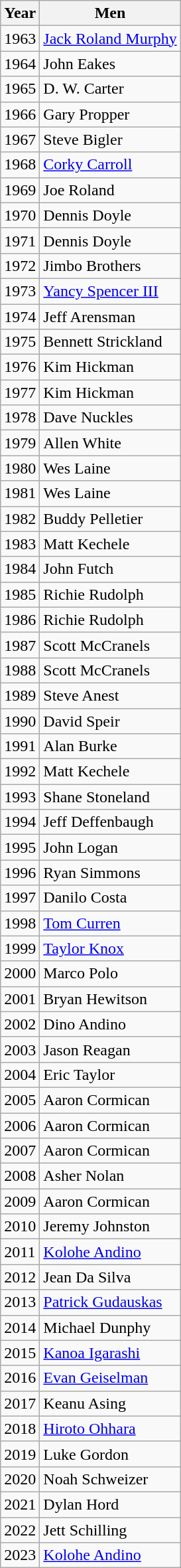<table class="wikitable" style=>
<tr>
<th>Year</th>
<th>Men</th>
</tr>
<tr>
<td>1963</td>
<td><a href='#'>Jack Roland Murphy</a></td>
</tr>
<tr>
<td>1964</td>
<td>John Eakes</td>
</tr>
<tr>
<td>1965</td>
<td>D. W. Carter</td>
</tr>
<tr>
<td>1966</td>
<td>Gary Propper</td>
</tr>
<tr>
<td>1967</td>
<td>Steve Bigler</td>
</tr>
<tr>
<td>1968</td>
<td><a href='#'>Corky Carroll</a></td>
</tr>
<tr>
<td>1969</td>
<td>Joe Roland</td>
</tr>
<tr>
<td>1970</td>
<td>Dennis Doyle</td>
</tr>
<tr>
<td>1971</td>
<td>Dennis Doyle</td>
</tr>
<tr>
<td>1972</td>
<td>Jimbo Brothers</td>
</tr>
<tr>
<td>1973</td>
<td><a href='#'>Yancy Spencer III</a></td>
</tr>
<tr>
<td>1974</td>
<td>Jeff Arensman</td>
</tr>
<tr>
<td>1975</td>
<td>Bennett Strickland</td>
</tr>
<tr>
<td>1976</td>
<td>Kim Hickman</td>
</tr>
<tr>
<td>1977</td>
<td>Kim Hickman</td>
</tr>
<tr>
<td>1978</td>
<td>Dave Nuckles</td>
</tr>
<tr>
<td>1979</td>
<td>Allen White</td>
</tr>
<tr>
<td>1980</td>
<td>Wes Laine</td>
</tr>
<tr>
<td>1981</td>
<td>Wes Laine</td>
</tr>
<tr>
<td>1982</td>
<td>Buddy Pelletier</td>
</tr>
<tr>
<td>1983</td>
<td>Matt Kechele</td>
</tr>
<tr>
<td>1984</td>
<td>John Futch</td>
</tr>
<tr>
<td>1985</td>
<td>Richie Rudolph</td>
</tr>
<tr>
<td>1986</td>
<td>Richie Rudolph</td>
</tr>
<tr>
<td>1987</td>
<td>Scott McCranels</td>
</tr>
<tr>
<td>1988</td>
<td>Scott McCranels</td>
</tr>
<tr>
<td>1989</td>
<td>Steve Anest</td>
</tr>
<tr>
<td>1990</td>
<td>David Speir</td>
</tr>
<tr>
<td>1991</td>
<td>Alan Burke</td>
</tr>
<tr>
<td>1992</td>
<td>Matt Kechele</td>
</tr>
<tr>
<td>1993</td>
<td>Shane Stoneland</td>
</tr>
<tr>
<td>1994</td>
<td>Jeff Deffenbaugh</td>
</tr>
<tr>
<td>1995</td>
<td>John Logan</td>
</tr>
<tr>
<td>1996</td>
<td>Ryan Simmons</td>
</tr>
<tr>
<td>1997</td>
<td>Danilo Costa</td>
</tr>
<tr>
<td>1998</td>
<td><a href='#'>Tom Curren</a></td>
</tr>
<tr>
<td>1999</td>
<td><a href='#'>Taylor Knox</a></td>
</tr>
<tr>
<td>2000</td>
<td>Marco Polo</td>
</tr>
<tr>
<td>2001</td>
<td>Bryan Hewitson</td>
</tr>
<tr>
<td>2002</td>
<td>Dino Andino</td>
</tr>
<tr>
<td>2003</td>
<td>Jason Reagan</td>
</tr>
<tr>
<td>2004</td>
<td>Eric Taylor</td>
</tr>
<tr>
<td>2005</td>
<td>Aaron Cormican</td>
</tr>
<tr>
<td>2006</td>
<td>Aaron Cormican</td>
</tr>
<tr>
<td>2007</td>
<td>Aaron Cormican</td>
</tr>
<tr>
<td>2008</td>
<td>Asher Nolan</td>
</tr>
<tr>
<td>2009</td>
<td>Aaron Cormican</td>
</tr>
<tr>
<td>2010</td>
<td>Jeremy Johnston</td>
</tr>
<tr>
<td>2011</td>
<td><a href='#'>Kolohe Andino</a></td>
</tr>
<tr>
<td>2012</td>
<td>Jean Da Silva</td>
</tr>
<tr>
<td>2013</td>
<td><a href='#'>Patrick Gudauskas</a></td>
</tr>
<tr>
<td>2014</td>
<td>Michael Dunphy</td>
</tr>
<tr>
<td>2015</td>
<td><a href='#'>Kanoa Igarashi</a></td>
</tr>
<tr>
<td>2016</td>
<td><a href='#'>Evan Geiselman</a></td>
</tr>
<tr>
<td>2017</td>
<td>Keanu Asing</td>
</tr>
<tr>
<td>2018</td>
<td><a href='#'>Hiroto Ohhara</a></td>
</tr>
<tr>
<td>2019</td>
<td>Luke Gordon</td>
</tr>
<tr>
<td>2020</td>
<td>Noah Schweizer</td>
</tr>
<tr>
<td>2021</td>
<td>Dylan Hord</td>
</tr>
<tr>
<td>2022</td>
<td>Jett Schilling</td>
</tr>
<tr>
<td>2023</td>
<td><a href='#'>Kolohe Andino</a></td>
</tr>
</table>
